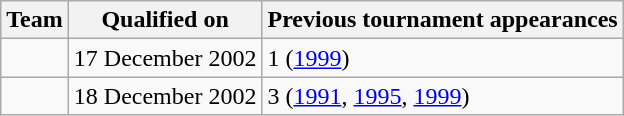<table class="wikitable sortable">
<tr>
<th>Team</th>
<th>Qualified on</th>
<th data-sort-type="number">Previous tournament appearances</th>
</tr>
<tr>
<td></td>
<td>17 December 2002</td>
<td>1 (<a href='#'>1999</a>)</td>
</tr>
<tr>
<td></td>
<td>18 December 2002</td>
<td>3 (<a href='#'>1991</a>, <a href='#'>1995</a>, <a href='#'>1999</a>)</td>
</tr>
</table>
